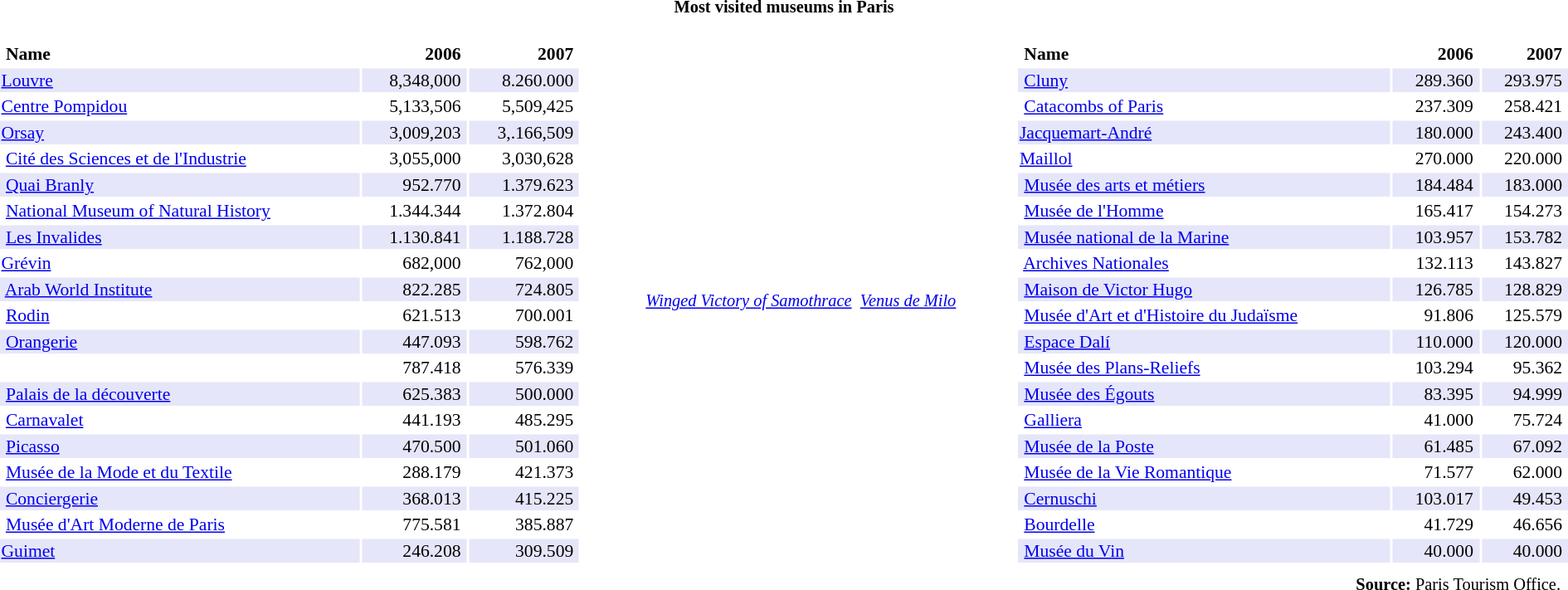<table style="border: 0px solid #A9A9A9; margin-top: 26px" width="100%" cellspacing="0" cellpadding="0">
<tr>
<th colspan="3" style="font-size: 85%; padding-top: 6px">Most visited museums in Paris</th>
</tr>
<tr>
<td style="padding: 0px;" valign="top"><br><table style="text-align: right; font-size: 90%;" width="100%">
<tr>
<th style="text-align: left"> Name</th>
<th>2006 </th>
<th>2007 </th>
</tr>
<tr style="background:#E6E6FA;">
<td style="text-align: left"><a href='#'>Louvre</a></td>
<td>8,348,000 </td>
<td>8.260.000 </td>
</tr>
<tr>
<td style="text-align: left"><a href='#'>Centre Pompidou</a></td>
<td>5,133,506 </td>
<td>5,509,425 </td>
</tr>
<tr style="background:#E6E6FA;">
<td style="text-align: left"><a href='#'>Orsay</a></td>
<td>3,009,203 </td>
<td>3,.166,509 </td>
</tr>
<tr>
<td style="text-align: left"> <a href='#'>Cité des Sciences et de l'Industrie</a></td>
<td>3,055,000 </td>
<td>3,030,628 </td>
</tr>
<tr style="background:#E6E6FA;">
<td style="text-align: left"> <a href='#'>Quai Branly</a></td>
<td>952.770 </td>
<td>1.379.623 </td>
</tr>
<tr>
<td style="text-align: left"> <a href='#'>National Museum of Natural History</a></td>
<td>1.344.344 </td>
<td>1.372.804 </td>
</tr>
<tr style="background:#E6E6FA;">
<td style="text-align: left"> <a href='#'>Les Invalides</a></td>
<td>1.130.841 </td>
<td>1.188.728 </td>
</tr>
<tr>
<td style="text-align: left"><a href='#'>Grévin</a></td>
<td>682,000 </td>
<td>762,000 </td>
</tr>
<tr style="background:#E6E6FA;">
<td style="text-align: left"> <a href='#'>Arab World Institute</a></td>
<td>822.285 </td>
<td>724.805 </td>
</tr>
<tr>
<td style="text-align: left"> <a href='#'>Rodin</a></td>
<td>621.513 </td>
<td>700.001 </td>
</tr>
<tr style="background:#E6E6FA;">
<td style="text-align: left"> <a href='#'>Orangerie</a></td>
<td>447.093 </td>
<td>598.762 </td>
</tr>
<tr>
<td style="text-align: left"> </td>
<td>787.418 </td>
<td>576.339 </td>
</tr>
<tr style="background:#E6E6FA;">
<td style="text-align: left"> <a href='#'>Palais de la découverte</a></td>
<td>625.383 </td>
<td>500.000 </td>
</tr>
<tr>
<td style="text-align: left"> <a href='#'>Carnavalet</a></td>
<td>441.193 </td>
<td>485.295 </td>
</tr>
<tr style="background:#E6E6FA;">
<td style="text-align: left"> <a href='#'>Picasso</a></td>
<td>470.500 </td>
<td>501.060 </td>
</tr>
<tr>
<td style="text-align: left"> <a href='#'>Musée de la Mode et du Textile</a></td>
<td>288.179 </td>
<td>421.373 </td>
</tr>
<tr style="background:#E6E6FA;">
<td style="text-align: left"> <a href='#'>Conciergerie</a></td>
<td>368.013 </td>
<td>415.225 </td>
</tr>
<tr>
<td style="text-align: left"> <a href='#'>Musée d'Art Moderne de Paris</a></td>
<td>775.581 </td>
<td>385.887 </td>
</tr>
<tr style="background:#E6E6FA;">
<td style="text-align: left"><a href='#'>Guimet</a></td>
<td>246.208 </td>
<td>309.509 </td>
</tr>
</table>
</td>
<td style="padding: 6px; text-align: center; font-size: 85%"><br> <em><a href='#'>Winged Victory of Samothrace</a></em>  <em><a href='#'>Venus de Milo</a></em></td>
<td style="padding: 0px;" valign="top"><br><table style="text-align: right; font-size: 90%;" width="100%">
<tr>
<th style="text-align: left"> Name</th>
<th>2006 </th>
<th>2007 </th>
</tr>
<tr style="background:#E6E6FA;">
<td style="text-align: left"> <a href='#'>Cluny</a></td>
<td>289.360 </td>
<td>293.975 </td>
</tr>
<tr>
<td style="text-align: left"> <a href='#'>Catacombs of Paris</a></td>
<td>237.309 </td>
<td>258.421 </td>
</tr>
<tr style="background:#E6E6FA;">
<td style="text-align: left"><a href='#'>Jacquemart-André</a></td>
<td>180.000 </td>
<td>243.400 </td>
</tr>
<tr>
<td style="text-align: left"><a href='#'>Maillol</a></td>
<td>270.000 </td>
<td>220.000 </td>
</tr>
<tr style="background:#E6E6FA;">
<td style="text-align: left"> <a href='#'>Musée des arts et métiers</a></td>
<td>184.484 </td>
<td>183.000 </td>
</tr>
<tr>
<td style="text-align: left"> <a href='#'>Musée de l'Homme</a></td>
<td>165.417 </td>
<td>154.273 </td>
</tr>
<tr style="background:#E6E6FA;">
<td style="text-align: left"> <a href='#'>Musée national de la Marine</a></td>
<td>103.957 </td>
<td>153.782 </td>
</tr>
<tr>
<td style="text-align: left"> <a href='#'>Archives Nationales</a></td>
<td>132.113 </td>
<td>143.827 </td>
</tr>
<tr style="background:#E6E6FA;">
<td style="text-align: left"> <a href='#'>Maison de Victor Hugo</a></td>
<td>126.785 </td>
<td>128.829 </td>
</tr>
<tr>
<td style="text-align: left"> <a href='#'>Musée d'Art et d'Histoire du Judaïsme</a></td>
<td>91.806 </td>
<td>125.579 </td>
</tr>
<tr style="background:#E6E6FA;">
<td style="text-align: left"> <a href='#'>Espace Dalí</a></td>
<td>110.000 </td>
<td>120.000 </td>
</tr>
<tr>
<td style="text-align: left"> <a href='#'>Musée des Plans-Reliefs</a></td>
<td>103.294 </td>
<td>95.362 </td>
</tr>
<tr style="background:#E6E6FA;">
<td style="text-align: left"> <a href='#'>Musée des Égouts</a></td>
<td>83.395 </td>
<td>94.999 </td>
</tr>
<tr>
<td style="text-align: left"> <a href='#'>Galliera</a></td>
<td>41.000 </td>
<td>75.724 </td>
</tr>
<tr style="background:#E6E6FA;">
<td style="text-align: left"> <a href='#'>Musée de la Poste</a></td>
<td>61.485 </td>
<td>67.092 </td>
</tr>
<tr>
<td style="text-align: left"> <a href='#'>Musée de la Vie Romantique</a></td>
<td>71.577 </td>
<td>62.000 </td>
</tr>
<tr style="background:#E6E6FA;">
<td style="text-align: left"> <a href='#'>Cernuschi</a></td>
<td>103.017 </td>
<td>49.453 </td>
</tr>
<tr>
<td style="text-align: left"> <a href='#'>Bourdelle</a></td>
<td>41.729 </td>
<td>46.656 </td>
</tr>
<tr style="background:#E6E6FA;">
<td style="text-align: left"> <a href='#'>Musée du Vin</a></td>
<td>40.000 </td>
<td>40.000 </td>
</tr>
</table>
</td>
</tr>
<tr>
<td colspan="3" style="padding: 8px; font-size: 85%" valign="bottom" align="right"><strong>Source:</strong> Paris Tourism Office.</td>
</tr>
</table>
